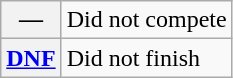<table class="wikitable">
<tr>
<th scope="row">—</th>
<td>Did not compete</td>
</tr>
<tr>
<th scope="row"><a href='#'>DNF</a></th>
<td>Did not finish</td>
</tr>
</table>
